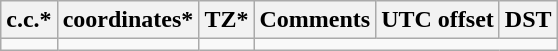<table class="wikitable sortable">
<tr>
<th>c.c.*</th>
<th>coordinates*</th>
<th>TZ*</th>
<th>Comments</th>
<th>UTC offset</th>
<th>DST</th>
</tr>
<tr --->
<td></td>
<td></td>
<td></td>
</tr>
</table>
